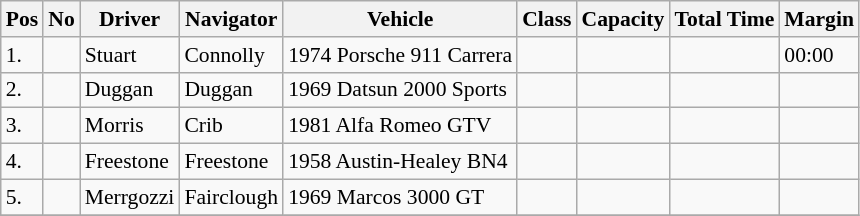<table class="wikitable sortable" style="font-size: 90%;">
<tr>
<th>Pos</th>
<th>No</th>
<th>Driver</th>
<th>Navigator</th>
<th>Vehicle</th>
<th>Class</th>
<th>Capacity</th>
<th>Total Time</th>
<th>Margin</th>
</tr>
<tr>
<td>1.</td>
<td></td>
<td> Stuart</td>
<td> Connolly</td>
<td>1974 Porsche 911 Carrera</td>
<td></td>
<td></td>
<td></td>
<td>00:00</td>
</tr>
<tr>
<td>2.</td>
<td></td>
<td> Duggan</td>
<td> Duggan</td>
<td>1969 Datsun 2000 Sports</td>
<td></td>
<td></td>
<td></td>
<td></td>
</tr>
<tr>
<td>3.</td>
<td></td>
<td> Morris</td>
<td> Crib</td>
<td>1981 Alfa Romeo GTV</td>
<td></td>
<td></td>
<td></td>
<td></td>
</tr>
<tr>
<td>4.</td>
<td></td>
<td> Freestone</td>
<td> Freestone</td>
<td>1958 Austin-Healey BN4</td>
<td></td>
<td></td>
<td></td>
<td></td>
</tr>
<tr>
<td>5.</td>
<td></td>
<td> Merrgozzi</td>
<td> Fairclough</td>
<td>1969 Marcos 3000 GT</td>
<td></td>
<td></td>
<td></td>
<td></td>
</tr>
<tr>
</tr>
</table>
